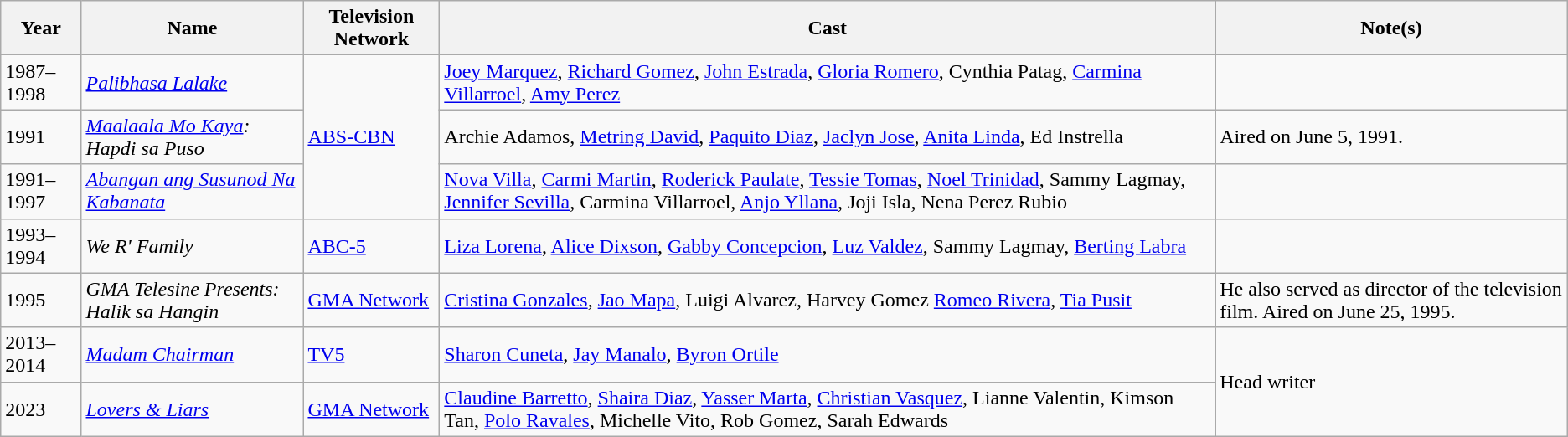<table | class="wikitable sortable">
<tr>
<th>Year</th>
<th>Name</th>
<th>Television Network</th>
<th>Cast</th>
<th>Note(s)</th>
</tr>
<tr>
<td>1987–1998</td>
<td><em><a href='#'>Palibhasa Lalake</a></em></td>
<td rowspan="3"><a href='#'>ABS-CBN</a></td>
<td><a href='#'>Joey Marquez</a>, <a href='#'>Richard Gomez</a>, <a href='#'>John Estrada</a>, <a href='#'>Gloria Romero</a>, Cynthia Patag, <a href='#'>Carmina Villarroel</a>, <a href='#'>Amy Perez</a></td>
<td></td>
</tr>
<tr>
<td>1991</td>
<td><em><a href='#'>Maalaala Mo Kaya</a>: Hapdi sa Puso</em></td>
<td>Archie Adamos, <a href='#'>Metring David</a>, <a href='#'>Paquito Diaz</a>, <a href='#'>Jaclyn Jose</a>, <a href='#'>Anita Linda</a>, Ed Instrella</td>
<td>Aired on June 5, 1991.</td>
</tr>
<tr>
<td>1991–1997</td>
<td><em><a href='#'>Abangan ang Susunod Na Kabanata</a></em></td>
<td><a href='#'>Nova Villa</a>, <a href='#'>Carmi Martin</a>, <a href='#'>Roderick Paulate</a>, <a href='#'>Tessie Tomas</a>, <a href='#'>Noel Trinidad</a>, Sammy Lagmay, <a href='#'>Jennifer Sevilla</a>, Carmina Villarroel, <a href='#'>Anjo Yllana</a>, Joji Isla, Nena Perez Rubio</td>
<td></td>
</tr>
<tr>
<td>1993–1994</td>
<td><em>We R' Family</em></td>
<td><a href='#'>ABC-5</a></td>
<td><a href='#'>Liza Lorena</a>, <a href='#'>Alice Dixson</a>, <a href='#'>Gabby Concepcion</a>, <a href='#'>Luz Valdez</a>, Sammy Lagmay, <a href='#'>Berting Labra</a></td>
<td></td>
</tr>
<tr>
<td>1995</td>
<td><em>GMA Telesine Presents: Halik sa Hangin</em></td>
<td><a href='#'>GMA Network</a></td>
<td><a href='#'>Cristina Gonzales</a>, <a href='#'>Jao Mapa</a>, Luigi Alvarez, Harvey Gomez <a href='#'>Romeo Rivera</a>, <a href='#'>Tia Pusit</a></td>
<td>He also served as director of the television film. Aired on June 25, 1995.</td>
</tr>
<tr>
<td>2013–2014</td>
<td><em><a href='#'>Madam Chairman</a></em></td>
<td><a href='#'>TV5</a></td>
<td><a href='#'>Sharon Cuneta</a>, <a href='#'>Jay Manalo</a>, <a href='#'>Byron Ortile</a></td>
<td rowspan="2">Head writer</td>
</tr>
<tr>
<td>2023</td>
<td><em><a href='#'>Lovers & Liars</a></em></td>
<td><a href='#'>GMA Network</a></td>
<td><a href='#'>Claudine Barretto</a>, <a href='#'>Shaira Diaz</a>, <a href='#'>Yasser Marta</a>, <a href='#'>Christian Vasquez</a>, Lianne Valentin, Kimson Tan, <a href='#'>Polo Ravales</a>, Michelle Vito, Rob Gomez, Sarah Edwards</td>
</tr>
</table>
